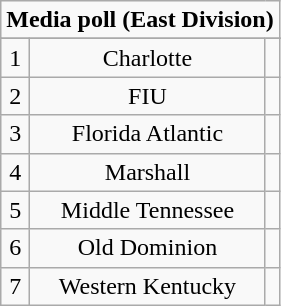<table class="wikitable" style="display: inline-table;">
<tr>
<td align="center" Colspan="3"><strong>Media poll (East Division)</strong></td>
</tr>
<tr align="center">
</tr>
<tr align="center">
<td>1</td>
<td>Charlotte</td>
<td></td>
</tr>
<tr align="center">
<td>2</td>
<td>FIU</td>
<td></td>
</tr>
<tr align="center">
<td>3</td>
<td>Florida Atlantic</td>
<td></td>
</tr>
<tr align="center">
<td>4</td>
<td>Marshall</td>
<td></td>
</tr>
<tr align="center">
<td>5</td>
<td>Middle Tennessee</td>
<td></td>
</tr>
<tr align="center">
<td>6</td>
<td>Old Dominion</td>
<td></td>
</tr>
<tr align="center">
<td>7</td>
<td>Western Kentucky</td>
<td></td>
</tr>
</table>
